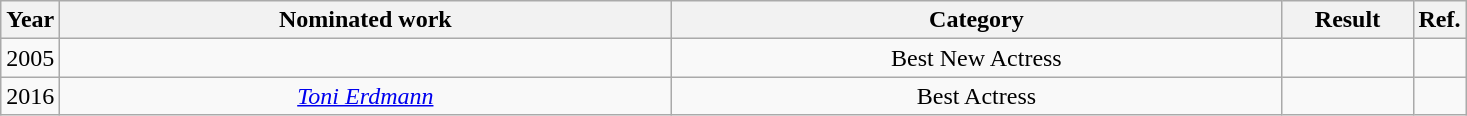<table class="wikitable sortable">
<tr>
<th scope="col" style="width:1em;">Year</th>
<th scope="col" style="width:25em;">Nominated work</th>
<th scope="col" style="width:25em;">Category</th>
<th scope="col" style="width:5em;">Result</th>
<th scope="col" style="width:1em;">Ref.</th>
</tr>
<tr>
<td>2005</td>
<td></td>
<td align="center">Best New Actress</td>
<td></td>
<td align="center"></td>
</tr>
<tr>
<td>2016</td>
<td align="center"><em><a href='#'>Toni Erdmann</a></em></td>
<td align="center">Best Actress</td>
<td></td>
<td align="center"></td>
</tr>
</table>
